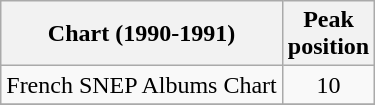<table class="wikitable sortable">
<tr>
<th align="left">Chart (1990-1991)</th>
<th align="center">Peak<br>position</th>
</tr>
<tr>
<td align="left">French SNEP Albums Chart</td>
<td align="center">10</td>
</tr>
<tr>
</tr>
</table>
